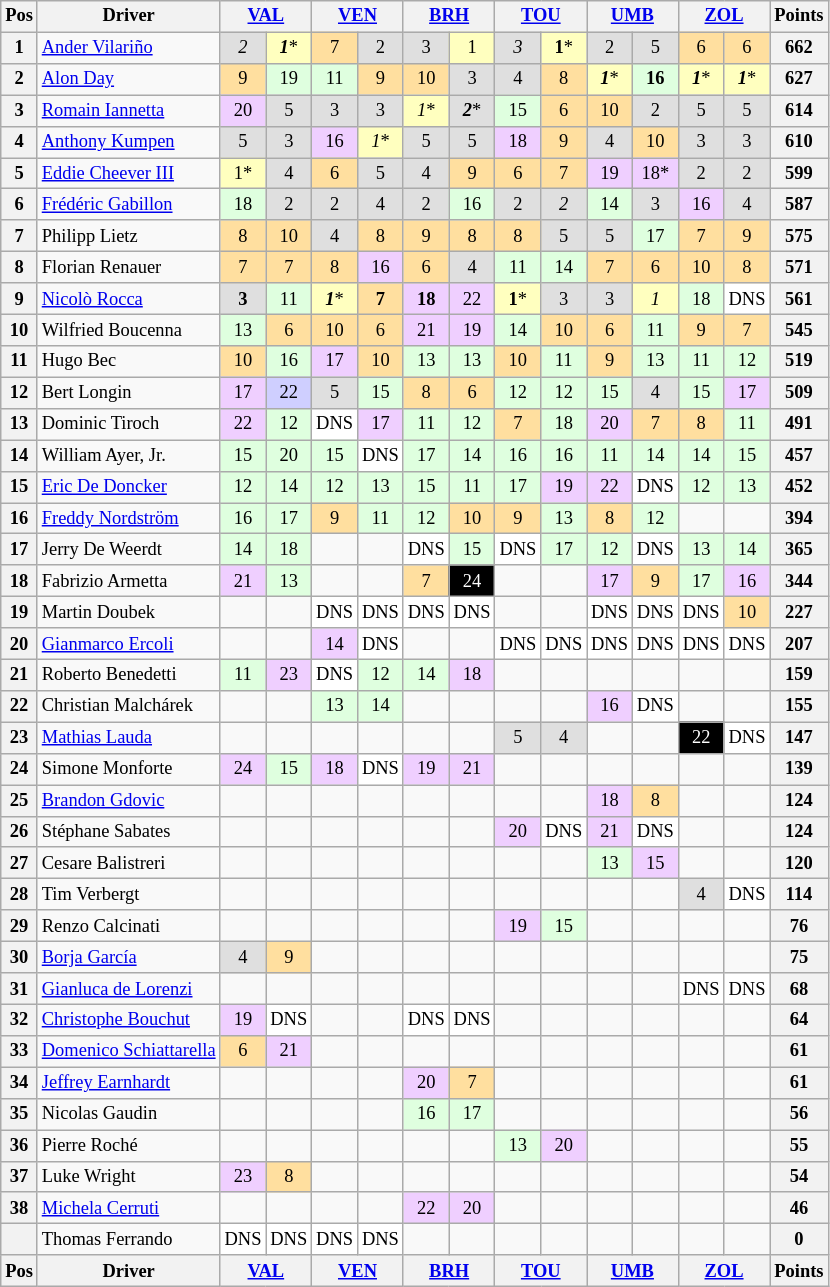<table class="wikitable" style="font-size:77%; text-align:center;">
<tr valign="center">
<th valign="middle">Pos</th>
<th valign="middle">Driver</th>
<th colspan=2><a href='#'>VAL</a></th>
<th colspan=2><a href='#'>VEN</a></th>
<th colspan=2><a href='#'>BRH</a></th>
<th colspan=2><a href='#'>TOU</a></th>
<th colspan=2><a href='#'>UMB</a></th>
<th colspan=2><a href='#'>ZOL</a></th>
<th valign="middle">Points</th>
</tr>
<tr>
<th>1</th>
<td align="left"> <a href='#'>Ander Vilariño</a></td>
<td style="background:#DFDFDF;"><em>2</em></td>
<td style="background:#FFFFBF;"><strong><em>1</em></strong>*</td>
<td style="background:#FFDF9F;">7</td>
<td style="background:#DFDFDF;">2</td>
<td style="background:#DFDFDF;">3</td>
<td style="background:#FFFFBF;">1</td>
<td style="background:#DFDFDF;"><em>3</em></td>
<td style="background:#FFFFBF;"><strong>1</strong>*</td>
<td style="background:#DFDFDF;">2</td>
<td style="background:#DFDFDF;">5</td>
<td style="background:#FFDF9F;">6</td>
<td style="background:#FFDF9F;">6</td>
<th>662</th>
</tr>
<tr>
<th>2</th>
<td align="left"> <a href='#'>Alon Day</a></td>
<td style="background:#FFDF9F;">9</td>
<td style="background:#DFFFDF;">19</td>
<td style="background:#DFFFDF;">11</td>
<td style="background:#FFDF9F;">9</td>
<td style="background:#FFDF9F;">10</td>
<td style="background:#DFDFDF;">3</td>
<td style="background:#DFDFDF;">4</td>
<td style="background:#FFDF9F;">8</td>
<td style="background:#FFFFBF;"><strong><em>1</em></strong>*</td>
<td style="background:#DFFFDF;"><strong>16</strong></td>
<td style="background:#FFFFBF;"><strong><em>1</em></strong>*</td>
<td style="background:#FFFFBF;"><strong><em>1</em></strong>*</td>
<th>627</th>
</tr>
<tr>
<th>3</th>
<td align="left"> <a href='#'>Romain Iannetta</a></td>
<td style="background:#EFCFFF;">20</td>
<td style="background:#DFDFDF;">5</td>
<td style="background:#DFDFDF;">3</td>
<td style="background:#DFDFDF;">3</td>
<td style="background:#FFFFBF;"><em>1</em>*</td>
<td style="background:#DFDFDF;"><strong><em>2</em></strong>*</td>
<td style="background:#DFFFDF;">15</td>
<td style="background:#FFDF9F;">6</td>
<td style="background:#FFDF9F;">10</td>
<td style="background:#DFDFDF;">2</td>
<td style="background:#DFDFDF;">5</td>
<td style="background:#DFDFDF;">5</td>
<th>614</th>
</tr>
<tr>
<th>4</th>
<td align="left"> <a href='#'>Anthony Kumpen</a></td>
<td style="background:#DFDFDF;">5</td>
<td style="background:#DFDFDF;">3</td>
<td style="background:#EFCFFF;">16</td>
<td style="background:#FFFFBF;"><em>1</em>*</td>
<td style="background:#DFDFDF;">5</td>
<td style="background:#DFDFDF;">5</td>
<td style="background:#EFCFFF;">18</td>
<td style="background:#FFDF9F;">9</td>
<td style="background:#DFDFDF;">4</td>
<td style="background:#FFDF9F;">10</td>
<td style="background:#DFDFDF;">3</td>
<td style="background:#DFDFDF;">3</td>
<th>610</th>
</tr>
<tr>
<th>5</th>
<td align="left"> <a href='#'>Eddie Cheever III</a></td>
<td style="background:#FFFFBF;">1*</td>
<td style="background:#DFDFDF;">4</td>
<td style="background:#FFDF9F;">6</td>
<td style="background:#DFDFDF;">5</td>
<td style="background:#DFDFDF;">4</td>
<td style="background:#FFDF9F;">9</td>
<td style="background:#FFDF9F;">6</td>
<td style="background:#FFDF9F;">7</td>
<td style="background:#EFCFFF;">19</td>
<td style="background:#EFCFFF;">18*</td>
<td style="background:#DFDFDF;">2</td>
<td style="background:#DFDFDF;">2</td>
<th>599</th>
</tr>
<tr>
<th>6</th>
<td align="left"> <a href='#'>Frédéric Gabillon</a></td>
<td style="background:#DFFFDF;">18</td>
<td style="background:#DFDFDF;">2</td>
<td style="background:#DFDFDF;">2</td>
<td style="background:#DFDFDF;">4</td>
<td style="background:#DFDFDF;">2</td>
<td style="background:#DFFFDF;">16</td>
<td style="background:#DFDFDF;">2</td>
<td style="background:#DFDFDF;"><em>2</em></td>
<td style="background:#DFFFDF;">14</td>
<td style="background:#DFDFDF;">3</td>
<td style="background:#EFCFFF;">16</td>
<td style="background:#DFDFDF;">4</td>
<th>587</th>
</tr>
<tr>
<th>7</th>
<td align="left"> Philipp Lietz</td>
<td style="background:#FFDF9F;">8</td>
<td style="background:#FFDF9F;">10</td>
<td style="background:#DFDFDF;">4</td>
<td style="background:#FFDF9F;">8</td>
<td style="background:#FFDF9F;">9</td>
<td style="background:#FFDF9F;">8</td>
<td style="background:#FFDF9F;">8</td>
<td style="background:#DFDFDF;">5</td>
<td style="background:#DFDFDF;">5</td>
<td style="background:#DFFFDF;">17</td>
<td style="background:#FFDF9F;">7</td>
<td style="background:#FFDF9F;">9</td>
<th>575</th>
</tr>
<tr>
<th>8</th>
<td align="left"> Florian Renauer</td>
<td style="background:#FFDF9F;">7</td>
<td style="background:#FFDF9F;">7</td>
<td style="background:#FFDF9F;">8</td>
<td style="background:#EFCFFF;">16</td>
<td style="background:#FFDF9F;">6</td>
<td style="background:#DFDFDF;">4</td>
<td style="background:#DFFFDF;">11</td>
<td style="background:#DFFFDF;">14</td>
<td style="background:#FFDF9F;">7</td>
<td style="background:#FFDF9F;">6</td>
<td style="background:#FFDF9F;">10</td>
<td style="background:#FFDF9F;">8</td>
<th>571</th>
</tr>
<tr>
<th>9</th>
<td align="left"> <a href='#'>Nicolò Rocca</a></td>
<td style="background:#DFDFDF;"><strong>3</strong></td>
<td style="background:#DFFFDF;">11</td>
<td style="background:#FFFFBF;"><strong><em>1</em></strong>*</td>
<td style="background:#FFDF9F;"><strong>7</strong></td>
<td style="background:#EFCFFF;"><strong>18</strong></td>
<td style="background:#EFCFFF;">22</td>
<td style="background:#FFFFBF;"><strong>1</strong>*</td>
<td style="background:#DFDFDF;">3</td>
<td style="background:#DFDFDF;">3</td>
<td style="background:#FFFFBF;"><em>1</em></td>
<td style="background:#DFFFDF;">18</td>
<td style="background:#FFFFFF;">DNS</td>
<th>561</th>
</tr>
<tr>
<th>10</th>
<td align="left"> Wilfried Boucenna</td>
<td style="background:#DFFFDF;">13</td>
<td style="background:#FFDF9F;">6</td>
<td style="background:#FFDF9F;">10</td>
<td style="background:#FFDF9F;">6</td>
<td style="background:#EFCFFF;">21</td>
<td style="background:#EFCFFF;">19</td>
<td style="background:#DFFFDF;">14</td>
<td style="background:#FFDF9F;">10</td>
<td style="background:#FFDF9F;">6</td>
<td style="background:#DFFFDF;">11</td>
<td style="background:#FFDF9F;">9</td>
<td style="background:#FFDF9F;">7</td>
<th>545</th>
</tr>
<tr>
<th>11</th>
<td align="left"> Hugo Bec</td>
<td style="background:#FFDF9F;">10</td>
<td style="background:#DFFFDF;">16</td>
<td style="background:#EFCFFF;">17</td>
<td style="background:#FFDF9F;">10</td>
<td style="background:#DFFFDF;">13</td>
<td style="background:#DFFFDF;">13</td>
<td style="background:#FFDF9F;">10</td>
<td style="background:#DFFFDF;">11</td>
<td style="background:#FFDF9F;">9</td>
<td style="background:#DFFFDF;">13</td>
<td style="background:#DFFFDF;">11</td>
<td style="background:#DFFFDF;">12</td>
<th>519</th>
</tr>
<tr>
<th>12</th>
<td align="left"> Bert Longin</td>
<td style="background:#EFCFFF;">17</td>
<td style="background:#CFCFFF;">22</td>
<td style="background:#DFDFDF;">5</td>
<td style="background:#DFFFDF;">15</td>
<td style="background:#FFDF9F;">8</td>
<td style="background:#FFDF9F;">6</td>
<td style="background:#DFFFDF;">12</td>
<td style="background:#DFFFDF;">12</td>
<td style="background:#DFFFDF;">15</td>
<td style="background:#DFDFDF;">4</td>
<td style="background:#DFFFDF;">15</td>
<td style="background:#EFCFFF;">17</td>
<th>509</th>
</tr>
<tr>
<th>13</th>
<td align="left"> Dominic Tiroch</td>
<td style="background:#EFCFFF;">22</td>
<td style="background:#DFFFDF;">12</td>
<td style="background:#FFFFFF;">DNS</td>
<td style="background:#EFCFFF;">17</td>
<td style="background:#DFFFDF;">11</td>
<td style="background:#DFFFDF;">12</td>
<td style="background:#FFDF9F;">7</td>
<td style="background:#DFFFDF;">18</td>
<td style="background:#EFCFFF;">20</td>
<td style="background:#FFDF9F;">7</td>
<td style="background:#FFDF9F;">8</td>
<td style="background:#DFFFDF;">11</td>
<th>491</th>
</tr>
<tr>
<th>14</th>
<td align="left"> William Ayer, Jr.</td>
<td style="background:#DFFFDF;">15</td>
<td style="background:#DFFFDF;">20</td>
<td style="background:#DFFFDF;">15</td>
<td style="background:#FFFFFF;">DNS</td>
<td style="background:#DFFFDF;">17</td>
<td style="background:#DFFFDF;">14</td>
<td style="background:#DFFFDF;">16</td>
<td style="background:#DFFFDF;">16</td>
<td style="background:#DFFFDF;">11</td>
<td style="background:#DFFFDF;">14</td>
<td style="background:#DFFFDF;">14</td>
<td style="background:#DFFFDF;">15</td>
<th>457</th>
</tr>
<tr>
<th>15</th>
<td align="left"> <a href='#'>Eric De Doncker</a></td>
<td style="background:#DFFFDF;">12</td>
<td style="background:#DFFFDF;">14</td>
<td style="background:#DFFFDF;">12</td>
<td style="background:#DFFFDF;">13</td>
<td style="background:#DFFFDF;">15</td>
<td style="background:#DFFFDF;">11</td>
<td style="background:#DFFFDF;">17</td>
<td style="background:#EFCFFF;">19</td>
<td style="background:#EFCFFF;">22</td>
<td style="background:#FFFFFF;">DNS</td>
<td style="background:#DFFFDF;">12</td>
<td style="background:#DFFFDF;">13</td>
<th>452</th>
</tr>
<tr>
<th>16</th>
<td align="left"> <a href='#'>Freddy Nordström</a></td>
<td style="background:#DFFFDF;">16</td>
<td style="background:#DFFFDF;">17</td>
<td style="background:#FFDF9F;">9</td>
<td style="background:#DFFFDF;">11</td>
<td style="background:#DFFFDF;">12</td>
<td style="background:#FFDF9F;">10</td>
<td style="background:#FFDF9F;">9</td>
<td style="background:#DFFFDF;">13</td>
<td style="background:#FFDF9F;">8</td>
<td style="background:#DFFFDF;">12</td>
<td></td>
<td></td>
<th>394</th>
</tr>
<tr>
<th>17</th>
<td align="left"> Jerry De Weerdt</td>
<td style="background:#DFFFDF;">14</td>
<td style="background:#DFFFDF;">18</td>
<td></td>
<td></td>
<td style="background:#FFFFFF;">DNS</td>
<td style="background:#DFFFDF;">15</td>
<td style="background:#FFFFFF;">DNS</td>
<td style="background:#DFFFDF;">17</td>
<td style="background:#DFFFDF;">12</td>
<td style="background:#FFFFFF;">DNS</td>
<td style="background:#DFFFDF;">13</td>
<td style="background:#DFFFDF;">14</td>
<th>365</th>
</tr>
<tr>
<th>18</th>
<td align="left"> Fabrizio Armetta</td>
<td style="background:#EFCFFF;">21</td>
<td style="background:#DFFFDF;">13</td>
<td></td>
<td></td>
<td style="background:#FFDF9F;">7</td>
<td style="background-color:#000000;color:white">24</td>
<td></td>
<td></td>
<td style="background:#EFCFFF;">17</td>
<td style="background:#FFDF9F;">9</td>
<td style="background:#DFFFDF;">17</td>
<td style="background:#EFCFFF;">16</td>
<th>344</th>
</tr>
<tr>
<th>19</th>
<td align="left"> Martin Doubek</td>
<td></td>
<td></td>
<td style="background:#FFFFFF;">DNS</td>
<td style="background:#FFFFFF;">DNS</td>
<td style="background:#FFFFFF;">DNS</td>
<td style="background:#FFFFFF;">DNS</td>
<td></td>
<td></td>
<td style="background:#FFFFFF;">DNS</td>
<td style="background:#FFFFFF;">DNS</td>
<td style="background:#FFFFFF;">DNS</td>
<td style="background:#FFDF9F;">10</td>
<th>227</th>
</tr>
<tr>
<th>20</th>
<td align="left"> <a href='#'>Gianmarco Ercoli</a></td>
<td></td>
<td></td>
<td style="background:#EFCFFF;">14</td>
<td style="background:#FFFFFF;">DNS</td>
<td></td>
<td></td>
<td style="background:#FFFFFF;">DNS</td>
<td style="background:#FFFFFF;">DNS</td>
<td style="background:#FFFFFF;">DNS</td>
<td style="background:#FFFFFF;">DNS</td>
<td style="background:#FFFFFF;">DNS</td>
<td style="background:#FFFFFF;">DNS</td>
<th>207</th>
</tr>
<tr>
<th>21</th>
<td align="left"> Roberto Benedetti</td>
<td style="background:#DFFFDF;">11</td>
<td style="background:#EFCFFF;">23</td>
<td style="background:#FFFFFF;">DNS</td>
<td style="background:#DFFFDF;">12</td>
<td style="background:#DFFFDF;">14</td>
<td style="background:#EFCFFF;">18</td>
<td></td>
<td></td>
<td></td>
<td></td>
<td></td>
<td></td>
<th>159</th>
</tr>
<tr>
<th>22</th>
<td align="left"> Christian Malchárek</td>
<td></td>
<td></td>
<td style="background:#DFFFDF;">13</td>
<td style="background:#DFFFDF;">14</td>
<td></td>
<td></td>
<td></td>
<td></td>
<td style="background:#EFCFFF;">16</td>
<td style="background:#FFFFFF;">DNS</td>
<td></td>
<td></td>
<th>155</th>
</tr>
<tr>
<th>23</th>
<td align="left"> <a href='#'>Mathias Lauda</a></td>
<td></td>
<td></td>
<td></td>
<td></td>
<td></td>
<td></td>
<td style="background:#DFDFDF;">5</td>
<td style="background:#DFDFDF;">4</td>
<td></td>
<td></td>
<td style="background-color:#000000;color:white">22</td>
<td style="background:#FFFFFF;">DNS</td>
<th>147</th>
</tr>
<tr>
<th>24</th>
<td align="left"> Simone Monforte</td>
<td style="background:#EFCFFF;">24</td>
<td style="background:#DFFFDF;">15</td>
<td style="background:#EFCFFF;">18</td>
<td style="background:#FFFFFF;">DNS</td>
<td style="background:#EFCFFF;">19</td>
<td style="background:#EFCFFF;">21</td>
<td></td>
<td></td>
<td></td>
<td></td>
<td></td>
<td></td>
<th>139</th>
</tr>
<tr>
<th>25</th>
<td align="left"> <a href='#'>Brandon Gdovic</a></td>
<td></td>
<td></td>
<td></td>
<td></td>
<td></td>
<td></td>
<td></td>
<td></td>
<td style="background:#EFCFFF;">18</td>
<td style="background:#FFDF9F;">8</td>
<td></td>
<td></td>
<th>124</th>
</tr>
<tr>
<th>26</th>
<td align="left"> Stéphane Sabates</td>
<td></td>
<td></td>
<td></td>
<td></td>
<td></td>
<td></td>
<td style="background:#EFCFFF;">20</td>
<td style="background:#FFFFFF;">DNS</td>
<td style="background:#EFCFFF;">21</td>
<td style="background:#FFFFFF;">DNS</td>
<td></td>
<td></td>
<th>124</th>
</tr>
<tr>
<th>27</th>
<td align="left"> Cesare Balistreri</td>
<td></td>
<td></td>
<td></td>
<td></td>
<td></td>
<td></td>
<td></td>
<td></td>
<td style="background:#DFFFDF;">13</td>
<td style="background:#EFCFFF;">15</td>
<td></td>
<td></td>
<th>120</th>
</tr>
<tr>
<th>28</th>
<td align="left"> Tim Verbergt</td>
<td></td>
<td></td>
<td></td>
<td></td>
<td></td>
<td></td>
<td></td>
<td></td>
<td></td>
<td></td>
<td style="background:#DFDFDF;">4</td>
<td style="background:#FFFFFF;">DNS</td>
<th>114</th>
</tr>
<tr>
<th>29</th>
<td align="left"> Renzo Calcinati</td>
<td></td>
<td></td>
<td></td>
<td></td>
<td></td>
<td></td>
<td style="background:#EFCFFF;">19</td>
<td style="background:#DFFFDF;">15</td>
<td></td>
<td></td>
<td></td>
<td></td>
<th>76</th>
</tr>
<tr>
<th>30</th>
<td align="left"> <a href='#'>Borja García</a></td>
<td style="background:#DFDFDF;">4</td>
<td style="background:#FFDF9F;">9</td>
<td></td>
<td></td>
<td></td>
<td></td>
<td></td>
<td></td>
<td></td>
<td></td>
<td></td>
<td></td>
<th>75</th>
</tr>
<tr>
<th>31</th>
<td align="left"> <a href='#'>Gianluca de Lorenzi</a></td>
<td></td>
<td></td>
<td></td>
<td></td>
<td></td>
<td></td>
<td></td>
<td></td>
<td></td>
<td></td>
<td style="background:#FFFFFF;">DNS</td>
<td style="background:#FFFFFF;">DNS</td>
<th>68</th>
</tr>
<tr>
<th>32</th>
<td align="left"> <a href='#'>Christophe Bouchut</a></td>
<td style="background:#EFCFFF;">19</td>
<td style="background:#FFFFFF;">DNS</td>
<td></td>
<td></td>
<td style="background:#FFFFFF;">DNS</td>
<td style="background:#FFFFFF;">DNS</td>
<td></td>
<td></td>
<td></td>
<td></td>
<td></td>
<td></td>
<th>64</th>
</tr>
<tr>
<th>33</th>
<td style="white-space: nowrap; align=left"> <a href='#'>Domenico Schiattarella</a></td>
<td style="background:#FFDF9F;">6</td>
<td style="background:#EFCFFF;">21</td>
<td></td>
<td></td>
<td></td>
<td></td>
<td></td>
<td></td>
<td></td>
<td></td>
<td></td>
<td></td>
<th>61</th>
</tr>
<tr>
<th>34</th>
<td align="left"> <a href='#'>Jeffrey Earnhardt</a></td>
<td></td>
<td></td>
<td></td>
<td></td>
<td style="background:#EFCFFF;">20</td>
<td style="background:#FFDF9F;">7</td>
<td></td>
<td></td>
<td></td>
<td></td>
<td></td>
<td></td>
<th>61</th>
</tr>
<tr>
<th>35</th>
<td align="left"> Nicolas Gaudin</td>
<td></td>
<td></td>
<td></td>
<td></td>
<td style="background:#DFFFDF;">16</td>
<td style="background:#DFFFDF;">17</td>
<td></td>
<td></td>
<td></td>
<td></td>
<td></td>
<td></td>
<th>56</th>
</tr>
<tr>
<th>36</th>
<td align="left"> Pierre Roché</td>
<td></td>
<td></td>
<td></td>
<td></td>
<td></td>
<td></td>
<td style="background:#DFFFDF;">13</td>
<td style="background:#EFCFFF;">20</td>
<td></td>
<td></td>
<td></td>
<td></td>
<th>55</th>
</tr>
<tr>
<th>37</th>
<td align="left"> Luke Wright</td>
<td style="background:#EFCFFF;">23</td>
<td style="background:#FFDF9F;">8</td>
<td></td>
<td></td>
<td></td>
<td></td>
<td></td>
<td></td>
<td></td>
<td></td>
<td></td>
<td></td>
<th>54</th>
</tr>
<tr>
<th>38</th>
<td align="left"> <a href='#'>Michela Cerruti</a></td>
<td></td>
<td></td>
<td></td>
<td></td>
<td style="background:#EFCFFF;">22</td>
<td style="background:#EFCFFF;">20</td>
<td></td>
<td></td>
<td></td>
<td></td>
<td></td>
<td></td>
<th>46</th>
</tr>
<tr>
<th></th>
<td align="left"> Thomas Ferrando</td>
<td style="background:#FFFFFF;">DNS</td>
<td style="background:#FFFFFF;">DNS</td>
<td style="background:#FFFFFF;">DNS</td>
<td style="background:#FFFFFF;">DNS</td>
<td></td>
<td></td>
<td></td>
<td></td>
<td></td>
<td></td>
<td></td>
<td></td>
<th>0</th>
</tr>
<tr valign="center">
<th valign="middle">Pos</th>
<th valign="middle">Driver</th>
<th colspan=2><a href='#'>VAL</a></th>
<th colspan=2><a href='#'>VEN</a></th>
<th colspan=2><a href='#'>BRH</a></th>
<th colspan=2><a href='#'>TOU</a></th>
<th colspan=2><a href='#'>UMB</a></th>
<th colspan=2><a href='#'>ZOL</a></th>
<th valign="middle">Points</th>
</tr>
</table>
